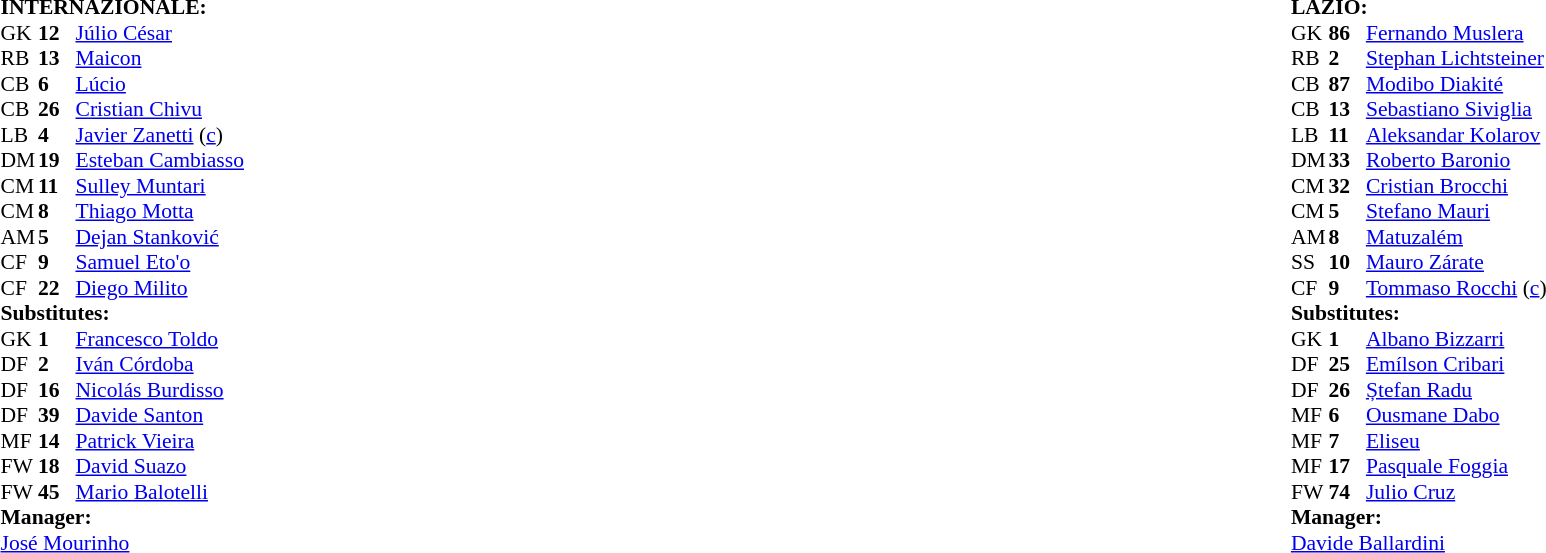<table width="100%">
<tr>
<td valign="top" width="50%"><br><table style="font-size:90%" cellspacing="0" cellpadding="0">
<tr>
<td colspan=4><strong>INTERNAZIONALE:</strong></td>
</tr>
<tr>
<th width=25></th>
<th width=25></th>
</tr>
<tr>
<td>GK</td>
<td><strong>12</strong></td>
<td> <a href='#'>Júlio César</a></td>
</tr>
<tr>
<td>RB</td>
<td><strong>13</strong></td>
<td> <a href='#'>Maicon</a></td>
<td></td>
</tr>
<tr>
<td>CB</td>
<td><strong>6</strong></td>
<td> <a href='#'>Lúcio</a></td>
</tr>
<tr>
<td>CB</td>
<td><strong>26</strong></td>
<td> <a href='#'>Cristian Chivu</a></td>
<td></td>
</tr>
<tr>
<td>LB</td>
<td><strong>4</strong></td>
<td> <a href='#'>Javier Zanetti</a> (<a href='#'>c</a>)</td>
</tr>
<tr>
<td>DM</td>
<td><strong>19</strong></td>
<td> <a href='#'>Esteban Cambiasso</a></td>
<td></td>
<td></td>
</tr>
<tr>
<td>CM</td>
<td><strong>11</strong></td>
<td> <a href='#'>Sulley Muntari</a></td>
<td></td>
<td></td>
</tr>
<tr>
<td>CM</td>
<td><strong>8</strong></td>
<td> <a href='#'>Thiago Motta</a></td>
<td></td>
<td></td>
</tr>
<tr>
<td>AM</td>
<td><strong>5</strong></td>
<td> <a href='#'>Dejan Stanković</a></td>
<td></td>
<td></td>
</tr>
<tr>
<td>CF</td>
<td><strong>9</strong></td>
<td> <a href='#'>Samuel Eto'o</a></td>
<td></td>
<td></td>
</tr>
<tr>
<td>CF</td>
<td><strong>22</strong></td>
<td> <a href='#'>Diego Milito</a></td>
</tr>
<tr>
<td colspan=3><strong>Substitutes:</strong></td>
</tr>
<tr>
<td>GK</td>
<td><strong>1</strong></td>
<td> <a href='#'>Francesco Toldo</a></td>
</tr>
<tr>
<td>DF</td>
<td><strong>2</strong></td>
<td> <a href='#'>Iván Córdoba</a></td>
<td></td>
<td></td>
</tr>
<tr>
<td>DF</td>
<td><strong>16</strong></td>
<td> <a href='#'>Nicolás Burdisso</a></td>
<td></td>
<td></td>
</tr>
<tr>
<td>DF</td>
<td><strong>39</strong></td>
<td> <a href='#'>Davide Santon</a></td>
</tr>
<tr>
<td>MF</td>
<td><strong>14</strong></td>
<td> <a href='#'>Patrick Vieira</a></td>
<td></td>
<td></td>
</tr>
<tr>
<td>FW</td>
<td><strong>18</strong></td>
<td> <a href='#'>David Suazo</a></td>
<td></td>
<td></td>
</tr>
<tr>
<td>FW</td>
<td><strong>45</strong></td>
<td> <a href='#'>Mario Balotelli</a></td>
<td></td>
<td></td>
</tr>
<tr>
<td colspan=3><strong>Manager:</strong></td>
</tr>
<tr>
<td colspan=4> <a href='#'>José Mourinho</a></td>
</tr>
</table>
</td>
<td valign="top"></td>
<td valign="top" width="50%"><br><table style="font-size: 90%" cellspacing="0" cellpadding="0" align=center>
<tr>
<td colspan="4"><strong>LAZIO:</strong></td>
</tr>
<tr>
<th width=25></th>
<th width=25></th>
</tr>
<tr>
<td>GK</td>
<td><strong>86</strong></td>
<td> <a href='#'>Fernando Muslera</a></td>
</tr>
<tr>
<td>RB</td>
<td><strong>2</strong></td>
<td> <a href='#'>Stephan Lichtsteiner</a></td>
<td></td>
</tr>
<tr>
<td>CB</td>
<td><strong>87</strong></td>
<td> <a href='#'>Modibo Diakité</a></td>
</tr>
<tr>
<td>CB</td>
<td><strong>13</strong></td>
<td> <a href='#'>Sebastiano Siviglia</a></td>
</tr>
<tr>
<td>LB</td>
<td><strong>11</strong></td>
<td> <a href='#'>Aleksandar Kolarov</a></td>
<td></td>
</tr>
<tr>
<td>DM</td>
<td><strong>33</strong></td>
<td> <a href='#'>Roberto Baronio</a></td>
<td></td>
<td></td>
</tr>
<tr>
<td>CM</td>
<td><strong>32</strong></td>
<td> <a href='#'>Cristian Brocchi</a></td>
<td></td>
<td></td>
</tr>
<tr>
<td>CM</td>
<td><strong>5</strong></td>
<td> <a href='#'>Stefano Mauri</a></td>
</tr>
<tr>
<td>AM</td>
<td><strong>8</strong></td>
<td> <a href='#'>Matuzalém</a></td>
<td></td>
<td></td>
</tr>
<tr>
<td>SS</td>
<td><strong>10</strong></td>
<td> <a href='#'>Mauro Zárate</a></td>
</tr>
<tr>
<td>CF</td>
<td><strong>9</strong></td>
<td> <a href='#'>Tommaso Rocchi</a> (<a href='#'>c</a>)</td>
<td></td>
<td></td>
</tr>
<tr>
<td colspan=3><strong>Substitutes:</strong></td>
</tr>
<tr>
<td>GK</td>
<td><strong>1</strong></td>
<td> <a href='#'>Albano Bizzarri</a></td>
</tr>
<tr>
<td>DF</td>
<td><strong>25</strong></td>
<td> <a href='#'>Emílson Cribari</a></td>
<td></td>
<td></td>
</tr>
<tr>
<td>DF</td>
<td><strong>26</strong></td>
<td> <a href='#'>Ștefan Radu</a></td>
</tr>
<tr>
<td>MF</td>
<td><strong>6</strong></td>
<td> <a href='#'>Ousmane Dabo</a></td>
<td></td>
<td></td>
</tr>
<tr>
<td>MF</td>
<td><strong>7</strong></td>
<td> <a href='#'>Eliseu</a></td>
</tr>
<tr>
<td>MF</td>
<td><strong>17</strong></td>
<td> <a href='#'>Pasquale Foggia</a></td>
<td></td>
</tr>
<tr>
<td>FW</td>
<td><strong>74</strong></td>
<td> <a href='#'>Julio Cruz</a></td>
<td></td>
<td></td>
</tr>
<tr>
<td colspan=3><strong>Manager:</strong></td>
</tr>
<tr>
<td colspan=4> <a href='#'>Davide Ballardini</a></td>
</tr>
</table>
</td>
</tr>
</table>
